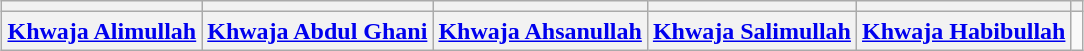<table class="wikitable" style="margin-left: auto; margin-right: auto;">
<tr align=center style="margin: 1em 1em 1em 0; width: 12em; background: #f9f9f9; border: 1px #aaaaaa solid; border-collapse: collapse;">
<th></th>
<th></th>
<th></th>
<th></th>
<th></th>
<th></th>
</tr>
<tr>
<th><a href='#'>Khwaja Alimullah</a></th>
<th><a href='#'>Khwaja Abdul Ghani</a></th>
<th><a href='#'>Khwaja Ahsanullah</a></th>
<th><a href='#'>Khwaja Salimullah</a></th>
<th><a href='#'>Khwaja Habibullah</a></th>
</tr>
</table>
